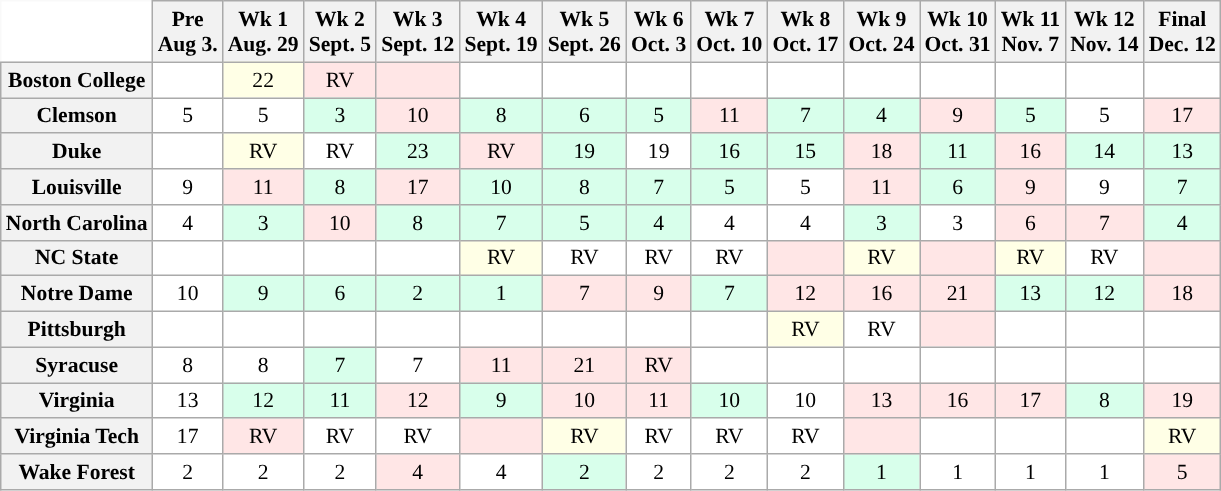<table class="wikitable" style="white-space:nowrap;font-size:90%;">
<tr>
<th colspan=1 style="background:white; border-top-style:hidden; border-left-style:hidden;"></th>
<th>Pre <br> Aug 3.</th>
<th>Wk 1 <br> Aug. 29</th>
<th>Wk 2 <br> Sept. 5</th>
<th>Wk 3 <br> Sept. 12</th>
<th>Wk 4 <br> Sept. 19</th>
<th>Wk 5 <br> Sept. 26</th>
<th>Wk 6 <br> Oct. 3</th>
<th>Wk 7 <br> Oct. 10</th>
<th>Wk 8 <br> Oct. 17</th>
<th>Wk 9 <br> Oct. 24</th>
<th>Wk 10 <br> Oct. 31</th>
<th>Wk 11 <br> Nov. 7</th>
<th>Wk 12 <br> Nov. 14</th>
<th>Final <br> Dec. 12</th>
</tr>
<tr style="text-align:center;">
<th>Boston College</th>
<td style="background:#FFF;"></td>
<td style="background:#FFFFE6;"> 22</td>
<td style="background:#FFE6E6;"> RV</td>
<td style="background:#FFE6E6;"></td>
<td style="background:#FFF;"></td>
<td style="background:#FFF;"></td>
<td style="background:#FFF;"></td>
<td style="background:#FFF;"></td>
<td style="background:#FFF;"></td>
<td style="background:#FFF;"></td>
<td style="background:#FFF;"></td>
<td style="background:#FFF;"></td>
<td style="background:#FFF;"></td>
<td style="background:#FFF;"></td>
</tr>
<tr style="text-align:center;">
<th>Clemson</th>
<td style="background:#FFF;"> 5</td>
<td style="background:#FFF;"> 5</td>
<td style="background:#D8FFEB;"> 3</td>
<td style="background:#FFE6E6;"> 10</td>
<td style="background:#D8FFEB;"> 8</td>
<td style="background:#D8FFEB;"> 6</td>
<td style="background:#D8FFEB;"> 5</td>
<td style="background:#FFE6E6;"> 11</td>
<td style="background:#D8FFEB;"> 7</td>
<td style="background:#D8FFEB;"> 4</td>
<td style="background:#FFE6E6;"> 9</td>
<td style="background:#D8FFEB;"> 5</td>
<td style="background:#FFF;"> 5</td>
<td style="background:#FFE6E6;"> 17</td>
</tr>
<tr style="text-align:center;">
<th>Duke</th>
<td style="background:#FFF;"></td>
<td style="background:#FFFFE6;"> RV</td>
<td style="background:#FFF;"> RV</td>
<td style="background:#D8FFEB;"> 23</td>
<td style="background:#FFE6E6;"> RV</td>
<td style="background:#D8FFEB;"> 19</td>
<td style="background:#FFF;"> 19</td>
<td style="background:#D8FFEB;"> 16</td>
<td style="background:#D8FFEB;"> 15</td>
<td style="background:#FFE6E6;"> 18</td>
<td style="background:#D8FFEB;"> 11</td>
<td style="background:#FFE6E6;"> 16</td>
<td style="background:#D8FFEB;"> 14</td>
<td style="background:#D8FFEB;"> 13</td>
</tr>
<tr style="text-align:center;">
<th>Louisville</th>
<td style="background:#FFF;"> 9</td>
<td style="background:#FFE6E6;"> 11</td>
<td style="background:#D8FFEB;"> 8</td>
<td style="background:#FFE6E6;"> 17</td>
<td style="background:#D8FFEB;"> 10</td>
<td style="background:#D8FFEB;"> 8</td>
<td style="background:#D8FFEB;"> 7</td>
<td style="background:#D8FFEB;"> 5</td>
<td style="background:#FFF;"> 5</td>
<td style="background:#FFE6E6;"> 11</td>
<td style="background:#D8FFEB;"> 6</td>
<td style="background:#FFE6E6;"> 9</td>
<td style="background:#FFF;"> 9</td>
<td style="background:#D8FFEB;"> 7</td>
</tr>
<tr style="text-align:center;">
<th>North Carolina</th>
<td style="background:#FFF;"> 4</td>
<td style="background:#D8FFEB;"> 3</td>
<td style="background:#FFE6E6;"> 10</td>
<td style="background:#D8FFEB;"> 8</td>
<td style="background:#D8FFEB;"> 7</td>
<td style="background:#D8FFEB;"> 5</td>
<td style="background:#D8FFEB;"> 4</td>
<td style="background:#FFF;"> 4</td>
<td style="background:#FFF;"> 4</td>
<td style="background:#D8FFEB;"> 3</td>
<td style="background:#FFF;"> 3</td>
<td style="background:#FFE6E6;"> 6</td>
<td style="background:#FFE6E6;"> 7</td>
<td style="background:#D8FFEB;"> 4</td>
</tr>
<tr style="text-align:center;">
<th>NC State</th>
<td style="background:#FFF;"></td>
<td style="background:#FFF;"></td>
<td style="background:#FFF;"></td>
<td style="background:#FFF;"></td>
<td style="background:#FFFFE6;"> RV</td>
<td style="background:#FFF;"> RV</td>
<td style="background:#FFF;"> RV</td>
<td style="background:#FFF;"> RV</td>
<td style="background:#FFE6E6;"></td>
<td style="background:#FFFFE6;"> RV</td>
<td style="background:#FFE6E6;"></td>
<td style="background:#FFFFE6;"> RV</td>
<td style="background:#FFF;"> RV</td>
<td style="background:#FFE6E6;"></td>
</tr>
<tr style="text-align:center;">
<th>Notre Dame</th>
<td style="background:#FFF;"> 10</td>
<td style="background:#D8FFEB;"> 9</td>
<td style="background:#D8FFEB;"> 6</td>
<td style="background:#D8FFEB;"> 2</td>
<td style="background:#D8FFEB;"> 1</td>
<td style="background:#FFE6E6;"> 7</td>
<td style="background:#FFE6E6;"> 9</td>
<td style="background:#D8FFEB;"> 7</td>
<td style="background:#FFE6E6;"> 12</td>
<td style="background:#FFE6E6;"> 16</td>
<td style="background:#FFE6E6;"> 21</td>
<td style="background:#D8FFEB;"> 13</td>
<td style="background:#D8FFEB;"> 12</td>
<td style="background:#FFE6E6;"> 18</td>
</tr>
<tr style="text-align:center;">
<th>Pittsburgh</th>
<td style="background:#FFF;"></td>
<td style="background:#FFF;"></td>
<td style="background:#FFF;"></td>
<td style="background:#FFF;"></td>
<td style="background:#FFF;"></td>
<td style="background:#FFF;"></td>
<td style="background:#FFF;"></td>
<td style="background:#FFF;"></td>
<td style="background:#FFFFE6;"> RV</td>
<td style="background:#FFF;"> RV</td>
<td style="background:#FFE6E6;"></td>
<td style="background:#FFF;"></td>
<td style="background:#FFF;"></td>
<td style="background:#FFF;"></td>
</tr>
<tr style="text-align:center;">
<th>Syracuse</th>
<td style="background:#FFF;"> 8</td>
<td style="background:#FFF;"> 8</td>
<td style="background:#D8FFEB;"> 7</td>
<td style="background:#FFF;"> 7</td>
<td style="background:#FFE6E6;"> 11</td>
<td style="background:#FFE6E6;"> 21</td>
<td style="background:#FFE6E6;"> RV</td>
<td style="background:#FFF;"></td>
<td style="background:#FFF;"></td>
<td style="background:#FFF;"></td>
<td style="background:#FFF;"></td>
<td style="background:#FFF;"></td>
<td style="background:#FFF;"></td>
<td style="background:#FFF;"></td>
</tr>
<tr style="text-align:center;">
<th>Virginia</th>
<td style="background:#FFF;"> 13</td>
<td style="background:#D8FFEB;"> 12</td>
<td style="background:#D8FFEB;"> 11</td>
<td style="background:#FFE6E6;"> 12</td>
<td style="background:#D8FFEB;"> 9</td>
<td style="background:#FFE6E6;"> 10</td>
<td style="background:#FFE6E6;"> 11</td>
<td style="background:#D8FFEB;"> 10</td>
<td style="background:#FFF;"> 10</td>
<td style="background:#FFE6E6;"> 13</td>
<td style="background:#FFE6E6;"> 16</td>
<td style="background:#FFE6E6;"> 17</td>
<td style="background:#D8FFEB;"> 8</td>
<td style="background:#FFE6E6;"> 19</td>
</tr>
<tr style="text-align:center;">
<th>Virginia Tech</th>
<td style="background:#FFF;"> 17</td>
<td style="background:#FFE6E6;"> RV</td>
<td style="background:#FFF;"> RV</td>
<td style="background:#FFF;"> RV</td>
<td style="background:#FFE6E6;"></td>
<td style="background:#FFFFE6;"> RV</td>
<td style="background:#FFF;"> RV</td>
<td style="background:#FFF;"> RV</td>
<td style="background:#FFF;"> RV</td>
<td style="background:#FFE6E6;"></td>
<td style="background:#FFF;"></td>
<td style="background:#FFF;"></td>
<td style="background:#FFF;"></td>
<td style="background:#FFFFE6;"> RV</td>
</tr>
<tr style="text-align:center;">
<th>Wake Forest</th>
<td style="background:#FFF;"> 2</td>
<td style="background:#FFF;"> 2</td>
<td style="background:#FFF;"> 2</td>
<td style="background:#FFE6E6;"> 4</td>
<td style="background:#FFF;"> 4</td>
<td style="background:#D8FFEB;"> 2</td>
<td style="background:#FFF;"> 2</td>
<td style="background:#FFF;"> 2</td>
<td style="background:#FFF;"> 2</td>
<td style="background:#D8FFEB;"> 1</td>
<td style="background:#FFF;"> 1</td>
<td style="background:#FFF;"> 1</td>
<td style="background:#FFF;"> 1</td>
<td style="background:#FFE6E6;"> 5</td>
</tr>
</table>
